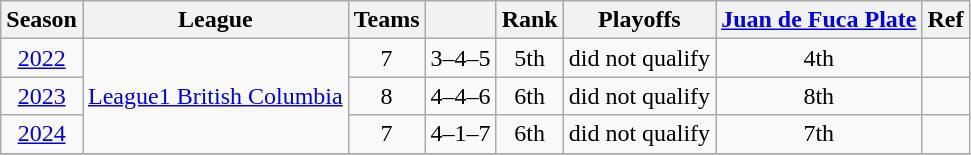<table class="wikitable" style="text-align: center;">
<tr>
<th>Season</th>
<th>League</th>
<th>Teams</th>
<th></th>
<th>Rank</th>
<th>Playoffs</th>
<th><a href='#'>Juan de Fuca Plate</a></th>
<th>Ref</th>
</tr>
<tr>
<td><a href='#'>2022</a></td>
<td rowspan="3"><a href='#'>League1 British Columbia</a></td>
<td>7</td>
<td>3–4–5</td>
<td>5th</td>
<td>did not qualify</td>
<td>4th</td>
<td></td>
</tr>
<tr>
<td><a href='#'>2023</a></td>
<td>8</td>
<td>4–4–6</td>
<td>6th</td>
<td>did not qualify</td>
<td>8th</td>
<td></td>
</tr>
<tr>
<td><a href='#'>2024</a></td>
<td>7</td>
<td>4–1–7</td>
<td>6th</td>
<td>did not qualify</td>
<td>7th</td>
<td></td>
</tr>
<tr>
</tr>
</table>
